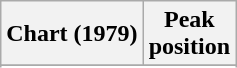<table class="wikitable sortable plainrowheaders">
<tr>
<th scope="col">Chart (1979)</th>
<th scope="col">Peak<br>position</th>
</tr>
<tr>
</tr>
<tr>
</tr>
<tr>
</tr>
<tr>
</tr>
<tr>
</tr>
<tr>
</tr>
</table>
